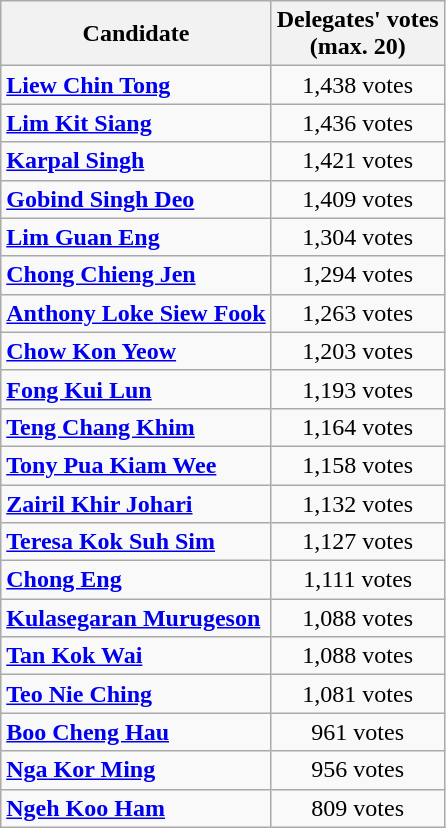<table class=wikitable style=text-align:center>
<tr>
<th>Candidate</th>
<th>Delegates' votes<br>(max. 20)</th>
</tr>
<tr>
<td align=left><strong><a href='#'>Liew Chin Tong</a></strong></td>
<td>1,438 votes</td>
</tr>
<tr>
<td align=left><strong><a href='#'>Lim Kit Siang</a></strong></td>
<td>1,436 votes</td>
</tr>
<tr>
<td align=left><strong><a href='#'>Karpal Singh</a></strong></td>
<td>1,421 votes</td>
</tr>
<tr>
<td align=left><strong><a href='#'>Gobind Singh Deo</a></strong></td>
<td>1,409 votes</td>
</tr>
<tr>
<td align=left><strong><a href='#'>Lim Guan Eng</a></strong></td>
<td>1,304 votes</td>
</tr>
<tr>
<td align=left><strong><a href='#'>Chong Chieng Jen</a></strong></td>
<td>1,294 votes</td>
</tr>
<tr>
<td align=left><strong><a href='#'>Anthony Loke Siew Fook</a></strong></td>
<td>1,263 votes</td>
</tr>
<tr>
<td align=left><strong><a href='#'>Chow Kon Yeow</a></strong></td>
<td>1,203 votes</td>
</tr>
<tr>
<td align=left><strong><a href='#'>Fong Kui Lun</a></strong></td>
<td>1,193 votes</td>
</tr>
<tr>
<td align=left><strong><a href='#'>Teng Chang Khim</a></strong></td>
<td>1,164 votes</td>
</tr>
<tr>
<td align=left><strong><a href='#'>Tony Pua Kiam Wee</a></strong></td>
<td>1,158 votes</td>
</tr>
<tr>
<td align=left><strong><a href='#'>Zairil Khir Johari</a></strong></td>
<td>1,132 votes</td>
</tr>
<tr>
<td align=left><strong><a href='#'>Teresa Kok Suh Sim</a></strong></td>
<td>1,127 votes</td>
</tr>
<tr>
<td align=left><strong><a href='#'>Chong Eng</a></strong></td>
<td>1,111 votes</td>
</tr>
<tr>
<td align=left><strong><a href='#'>Kulasegaran Murugeson</a></strong></td>
<td>1,088 votes</td>
</tr>
<tr>
<td align=left><strong><a href='#'>Tan Kok Wai</a></strong></td>
<td>1,088 votes</td>
</tr>
<tr>
<td align=left><strong><a href='#'>Teo Nie Ching</a></strong></td>
<td>1,081 votes</td>
</tr>
<tr>
<td align=left><strong><a href='#'>Boo Cheng Hau</a></strong></td>
<td>961 votes</td>
</tr>
<tr>
<td align=left><strong><a href='#'>Nga Kor Ming</a></strong></td>
<td>956 votes</td>
</tr>
<tr>
<td align=left><strong><a href='#'>Ngeh Koo Ham</a></strong></td>
<td>809 votes</td>
</tr>
</table>
